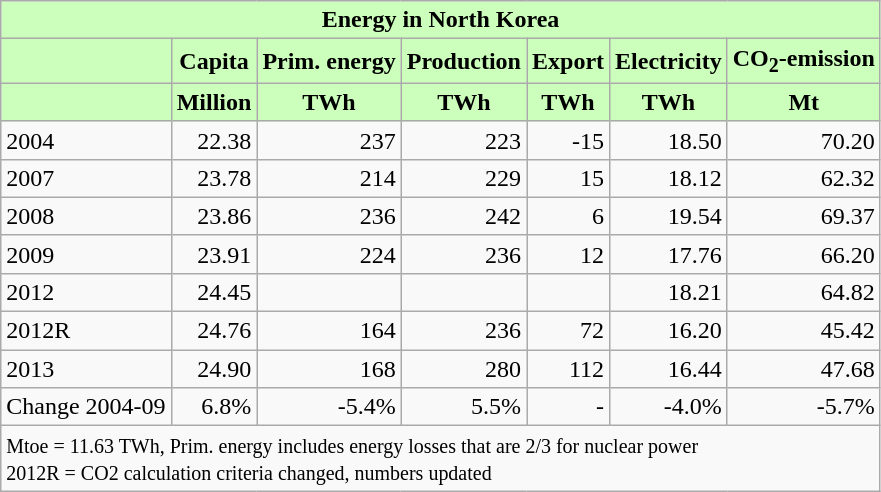<table class="wikitable">
<tr>
<th colspan="7" align="center" style="background-color: #cfb;">Energy in  North Korea</th>
</tr>
<tr>
<th style="background-color: #cfb;"></th>
<th style="background-color: #cfb;">Capita</th>
<th style="background-color: #cfb;">Prim. energy</th>
<th style="background-color: #cfb;">Production</th>
<th style="background-color: #cfb;">Export</th>
<th style="background-color: #cfb;">Electricity</th>
<th style="background-color: #cfb;">CO<sub>2</sub>-emission</th>
</tr>
<tr ---->
<th style="background-color: #cfb;"></th>
<th style="background-color: #cfb;">Million</th>
<th style="background-color: #cfb;">TWh</th>
<th style="background-color: #cfb;">TWh</th>
<th style="background-color: #cfb;">TWh</th>
<th style="background-color: #cfb;">TWh</th>
<th style="background-color: #cfb;">Mt</th>
</tr>
<tr ---->
<td align="left">2004</td>
<td align="right">22.38</td>
<td align="right">237</td>
<td align="right">223</td>
<td align="right">-15</td>
<td align="right">18.50</td>
<td align="right">70.20</td>
</tr>
<tr ---->
<td align="left">2007</td>
<td align="right">23.78</td>
<td align="right">214</td>
<td align="right">229</td>
<td align="right">15</td>
<td align="right">18.12</td>
<td align="right">62.32</td>
</tr>
<tr ---->
<td align="left">2008</td>
<td align="right">23.86</td>
<td align="right">236</td>
<td align="right">242</td>
<td align="right">6</td>
<td align="right">19.54</td>
<td align="right">69.37</td>
</tr>
<tr ---->
<td align="left">2009</td>
<td align="right">23.91</td>
<td align="right">224</td>
<td align="right">236</td>
<td align="right">12</td>
<td align="right">17.76</td>
<td align="right">66.20</td>
</tr>
<tr ---->
<td align="left">2012</td>
<td align="right">24.45</td>
<td align="right"></td>
<td align="right"></td>
<td align="right"></td>
<td align="right">18.21</td>
<td align="right">64.82</td>
</tr>
<tr ---->
<td align="left">2012R</td>
<td align="right">24.76</td>
<td align="right">164</td>
<td align="right">236</td>
<td align="right">72</td>
<td align="right">16.20</td>
<td align="right">45.42</td>
</tr>
<tr ---->
<td align="left">2013</td>
<td align="right">24.90</td>
<td align="right">168</td>
<td align="right">280</td>
<td align="right">112</td>
<td align="right">16.44</td>
<td align="right">47.68</td>
</tr>
<tr ---->
<td align="left">Change 2004-09</td>
<td align="right">6.8%</td>
<td align="right">-5.4%</td>
<td align="right">5.5%</td>
<td align="right">-</td>
<td align="right">-4.0%</td>
<td align="right">-5.7%</td>
</tr>
<tr ---->
<td align="left" colspan=7><small> Mtoe = 11.63 TWh, Prim. energy includes energy losses that are 2/3 for nuclear power </small><br><small>2012R = CO2 calculation criteria changed, numbers updated </small></td>
</tr>
</table>
